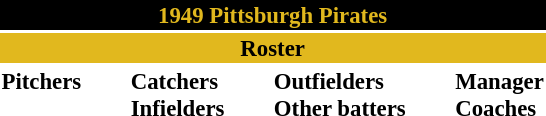<table class="toccolours" style="font-size: 95%;">
<tr>
<th colspan="10" style="background-color: black; color: #e1b81e; text-align: center;">1949 Pittsburgh Pirates</th>
</tr>
<tr>
<td colspan="10" style="background-color: #e1b81e; color: black; text-align: center;"><strong>Roster</strong></td>
</tr>
<tr>
<td valign="top"><strong>Pitchers</strong><br>













</td>
<td width="25px"></td>
<td valign="top"><strong>Catchers</strong><br>


<strong>Infielders</strong>









</td>
<td width="25px"></td>
<td valign="top"><strong>Outfielders</strong><br>







<strong>Other batters</strong>
</td>
<td width="25px"></td>
<td valign="top"><strong>Manager</strong><br>
<strong>Coaches</strong>



</td>
</tr>
</table>
